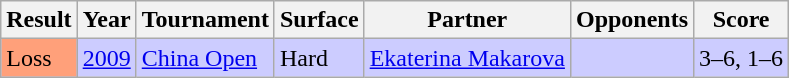<table class="sortable wikitable">
<tr>
<th>Result</th>
<th>Year</th>
<th>Tournament</th>
<th>Surface</th>
<th>Partner</th>
<th>Opponents</th>
<th>Score</th>
</tr>
<tr style="background:#ccf;">
<td style="background:#ffa07a;">Loss</td>
<td><a href='#'>2009</a></td>
<td><a href='#'>China Open</a></td>
<td>Hard</td>
<td> <a href='#'>Ekaterina Makarova</a></td>
<td></td>
<td>3–6, 1–6</td>
</tr>
</table>
